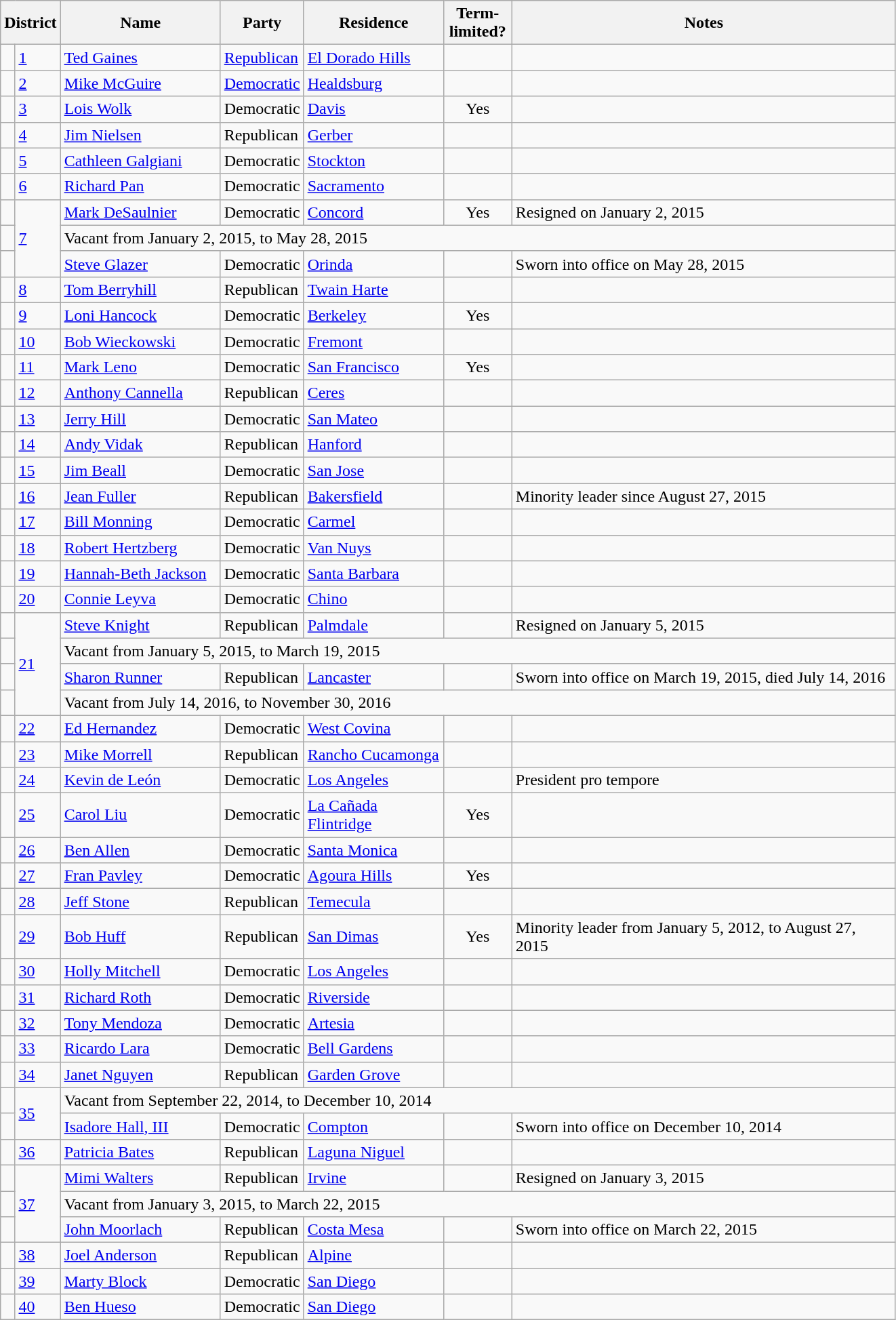<table class="wikitable">
<tr>
<th scope="col" width="30" colspan="2">District</th>
<th scope="col" width="150">Name</th>
<th scope="col" width="70">Party</th>
<th scope="col" width="130">Residence</th>
<th scope="col" width="60">Term-limited?</th>
<th scope="col" width="370">Notes</th>
</tr>
<tr>
<td></td>
<td><a href='#'>1</a></td>
<td><a href='#'>Ted Gaines</a></td>
<td><a href='#'>Republican</a></td>
<td><a href='#'>El Dorado Hills</a></td>
<td></td>
<td></td>
</tr>
<tr>
<td></td>
<td><a href='#'>2</a></td>
<td><a href='#'>Mike McGuire</a></td>
<td><a href='#'>Democratic</a></td>
<td><a href='#'>Healdsburg</a></td>
<td></td>
<td></td>
</tr>
<tr>
<td></td>
<td><a href='#'>3</a></td>
<td><a href='#'>Lois Wolk</a></td>
<td>Democratic</td>
<td><a href='#'>Davis</a></td>
<td style="text-align:center">Yes</td>
<td></td>
</tr>
<tr>
<td></td>
<td><a href='#'>4</a></td>
<td><a href='#'>Jim Nielsen</a></td>
<td>Republican</td>
<td><a href='#'>Gerber</a></td>
<td></td>
<td></td>
</tr>
<tr>
<td></td>
<td><a href='#'>5</a></td>
<td><a href='#'>Cathleen Galgiani</a></td>
<td>Democratic</td>
<td><a href='#'>Stockton</a></td>
<td></td>
<td></td>
</tr>
<tr>
<td></td>
<td><a href='#'>6</a></td>
<td><a href='#'>Richard Pan</a></td>
<td>Democratic</td>
<td><a href='#'>Sacramento</a></td>
<td></td>
<td></td>
</tr>
<tr>
<td></td>
<td rowspan="3"><a href='#'>7</a></td>
<td><a href='#'>Mark DeSaulnier</a></td>
<td>Democratic</td>
<td><a href='#'>Concord</a></td>
<td style="text-align:center">Yes</td>
<td>Resigned on January 2, 2015</td>
</tr>
<tr>
<td></td>
<td colspan="5">Vacant from January 2, 2015, to May 28, 2015</td>
</tr>
<tr>
<td></td>
<td><a href='#'>Steve Glazer</a></td>
<td>Democratic</td>
<td><a href='#'>Orinda</a></td>
<td></td>
<td>Sworn into office on May 28, 2015</td>
</tr>
<tr>
<td></td>
<td><a href='#'>8</a></td>
<td><a href='#'>Tom Berryhill</a></td>
<td>Republican</td>
<td><a href='#'>Twain Harte</a></td>
<td></td>
<td></td>
</tr>
<tr>
<td></td>
<td><a href='#'>9</a></td>
<td><a href='#'>Loni Hancock</a></td>
<td>Democratic</td>
<td><a href='#'>Berkeley</a></td>
<td style="text-align:center">Yes</td>
<td></td>
</tr>
<tr>
<td></td>
<td><a href='#'>10</a></td>
<td><a href='#'>Bob Wieckowski</a></td>
<td>Democratic</td>
<td><a href='#'>Fremont</a></td>
<td></td>
<td></td>
</tr>
<tr>
<td></td>
<td><a href='#'>11</a></td>
<td><a href='#'>Mark Leno</a></td>
<td>Democratic</td>
<td><a href='#'>San Francisco</a></td>
<td style="text-align:center">Yes</td>
<td></td>
</tr>
<tr>
<td></td>
<td><a href='#'>12</a></td>
<td><a href='#'>Anthony Cannella</a></td>
<td>Republican</td>
<td><a href='#'>Ceres</a></td>
<td></td>
<td></td>
</tr>
<tr>
<td></td>
<td><a href='#'>13</a></td>
<td><a href='#'>Jerry Hill</a></td>
<td>Democratic</td>
<td><a href='#'>San Mateo</a></td>
<td></td>
<td></td>
</tr>
<tr>
<td></td>
<td><a href='#'>14</a></td>
<td><a href='#'>Andy Vidak</a></td>
<td>Republican</td>
<td><a href='#'>Hanford</a></td>
<td></td>
<td></td>
</tr>
<tr>
<td></td>
<td><a href='#'>15</a></td>
<td><a href='#'>Jim Beall</a></td>
<td>Democratic</td>
<td><a href='#'>San Jose</a></td>
<td></td>
<td></td>
</tr>
<tr>
<td></td>
<td><a href='#'>16</a></td>
<td><a href='#'>Jean Fuller</a></td>
<td>Republican</td>
<td><a href='#'>Bakersfield</a></td>
<td></td>
<td>Minority leader since August 27, 2015</td>
</tr>
<tr>
<td></td>
<td><a href='#'>17</a></td>
<td><a href='#'>Bill Monning</a></td>
<td>Democratic</td>
<td><a href='#'>Carmel</a></td>
<td></td>
<td></td>
</tr>
<tr>
<td></td>
<td><a href='#'>18</a></td>
<td><a href='#'>Robert Hertzberg</a></td>
<td>Democratic</td>
<td><a href='#'>Van Nuys</a></td>
<td></td>
<td></td>
</tr>
<tr>
<td></td>
<td><a href='#'>19</a></td>
<td><a href='#'>Hannah-Beth Jackson</a></td>
<td>Democratic</td>
<td><a href='#'>Santa Barbara</a></td>
<td></td>
<td></td>
</tr>
<tr>
<td></td>
<td><a href='#'>20</a></td>
<td><a href='#'>Connie Leyva</a></td>
<td>Democratic</td>
<td><a href='#'>Chino</a></td>
<td></td>
<td></td>
</tr>
<tr>
<td></td>
<td rowspan="4"><a href='#'>21</a></td>
<td><a href='#'>Steve Knight</a></td>
<td>Republican</td>
<td><a href='#'>Palmdale</a></td>
<td></td>
<td>Resigned on January 5, 2015</td>
</tr>
<tr>
<td></td>
<td colspan="5">Vacant from January 5, 2015, to March 19, 2015</td>
</tr>
<tr>
<td></td>
<td><a href='#'>Sharon Runner</a></td>
<td>Republican</td>
<td><a href='#'>Lancaster</a></td>
<td></td>
<td>Sworn into office on March 19, 2015, died July 14, 2016</td>
</tr>
<tr>
<td></td>
<td colspan="5">Vacant from July 14, 2016, to November 30, 2016</td>
</tr>
<tr>
<td></td>
<td><a href='#'>22</a></td>
<td><a href='#'>Ed Hernandez</a></td>
<td>Democratic</td>
<td><a href='#'>West Covina</a></td>
<td></td>
<td></td>
</tr>
<tr>
<td></td>
<td><a href='#'>23</a></td>
<td><a href='#'>Mike Morrell</a></td>
<td>Republican</td>
<td><a href='#'>Rancho Cucamonga</a></td>
<td></td>
<td></td>
</tr>
<tr>
<td></td>
<td><a href='#'>24</a></td>
<td><a href='#'>Kevin de León</a></td>
<td>Democratic</td>
<td><a href='#'>Los Angeles</a></td>
<td></td>
<td>President pro tempore</td>
</tr>
<tr>
<td></td>
<td><a href='#'>25</a></td>
<td><a href='#'>Carol Liu</a></td>
<td>Democratic</td>
<td><a href='#'>La Cañada Flintridge</a></td>
<td style="text-align:center">Yes</td>
<td></td>
</tr>
<tr>
<td></td>
<td><a href='#'>26</a></td>
<td><a href='#'>Ben Allen</a></td>
<td>Democratic</td>
<td><a href='#'>Santa Monica</a></td>
<td></td>
<td></td>
</tr>
<tr>
<td></td>
<td><a href='#'>27</a></td>
<td><a href='#'>Fran Pavley</a></td>
<td>Democratic</td>
<td><a href='#'>Agoura Hills</a></td>
<td style="text-align:center">Yes</td>
<td></td>
</tr>
<tr>
<td></td>
<td><a href='#'>28</a></td>
<td><a href='#'>Jeff Stone</a></td>
<td>Republican</td>
<td><a href='#'>Temecula</a></td>
<td></td>
<td></td>
</tr>
<tr>
<td></td>
<td><a href='#'>29</a></td>
<td><a href='#'>Bob Huff</a></td>
<td>Republican</td>
<td><a href='#'>San Dimas</a></td>
<td style="text-align:center">Yes</td>
<td>Minority leader from January 5, 2012, to August 27, 2015</td>
</tr>
<tr>
<td></td>
<td><a href='#'>30</a></td>
<td><a href='#'>Holly Mitchell</a></td>
<td>Democratic</td>
<td><a href='#'>Los Angeles</a></td>
<td></td>
<td></td>
</tr>
<tr>
<td></td>
<td><a href='#'>31</a></td>
<td><a href='#'>Richard Roth</a></td>
<td>Democratic</td>
<td><a href='#'>Riverside</a></td>
<td></td>
<td></td>
</tr>
<tr>
<td></td>
<td><a href='#'>32</a></td>
<td><a href='#'>Tony Mendoza</a></td>
<td>Democratic</td>
<td><a href='#'>Artesia</a></td>
<td></td>
<td></td>
</tr>
<tr>
<td></td>
<td><a href='#'>33</a></td>
<td><a href='#'>Ricardo Lara</a></td>
<td>Democratic</td>
<td><a href='#'>Bell Gardens</a></td>
<td></td>
<td></td>
</tr>
<tr>
<td></td>
<td><a href='#'>34</a></td>
<td><a href='#'>Janet Nguyen</a></td>
<td>Republican</td>
<td><a href='#'>Garden Grove</a></td>
<td></td>
<td></td>
</tr>
<tr>
<td></td>
<td rowspan="2"><a href='#'>35</a></td>
<td colspan="5">Vacant from September 22, 2014, to December 10, 2014</td>
</tr>
<tr>
<td></td>
<td><a href='#'>Isadore Hall, III</a></td>
<td>Democratic</td>
<td><a href='#'>Compton</a></td>
<td></td>
<td>Sworn into office on December 10, 2014</td>
</tr>
<tr>
<td></td>
<td><a href='#'>36</a></td>
<td><a href='#'>Patricia Bates</a></td>
<td>Republican</td>
<td><a href='#'>Laguna Niguel</a></td>
<td></td>
<td></td>
</tr>
<tr>
<td></td>
<td rowspan="3"><a href='#'>37</a></td>
<td><a href='#'>Mimi Walters</a></td>
<td>Republican</td>
<td><a href='#'>Irvine</a></td>
<td></td>
<td>Resigned on January 3, 2015</td>
</tr>
<tr>
<td></td>
<td colspan="5">Vacant from January 3, 2015, to March 22, 2015</td>
</tr>
<tr>
<td></td>
<td><a href='#'>John Moorlach</a></td>
<td>Republican</td>
<td><a href='#'>Costa Mesa</a></td>
<td></td>
<td>Sworn into office on March 22, 2015</td>
</tr>
<tr>
<td></td>
<td><a href='#'>38</a></td>
<td><a href='#'>Joel Anderson</a></td>
<td>Republican</td>
<td><a href='#'>Alpine</a></td>
<td></td>
<td></td>
</tr>
<tr>
<td></td>
<td><a href='#'>39</a></td>
<td><a href='#'>Marty Block</a></td>
<td>Democratic</td>
<td><a href='#'>San Diego</a></td>
<td></td>
<td></td>
</tr>
<tr>
<td></td>
<td rowspan="3"><a href='#'>40</a></td>
<td><a href='#'>Ben Hueso</a></td>
<td>Democratic</td>
<td><a href='#'>San Diego</a></td>
<td></td>
<td></td>
</tr>
</table>
